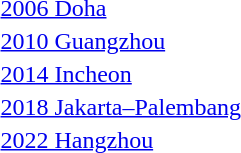<table>
<tr>
<td><a href='#'>2006 Doha</a></td>
<td></td>
<td></td>
<td></td>
</tr>
<tr>
<td><a href='#'>2010 Guangzhou</a></td>
<td></td>
<td></td>
<td></td>
</tr>
<tr>
<td><a href='#'>2014 Incheon</a></td>
<td></td>
<td></td>
<td></td>
</tr>
<tr>
<td><a href='#'>2018 Jakarta–Palembang</a></td>
<td></td>
<td></td>
<td></td>
</tr>
<tr>
<td><a href='#'>2022 Hangzhou</a></td>
<td></td>
<td></td>
<td></td>
</tr>
</table>
